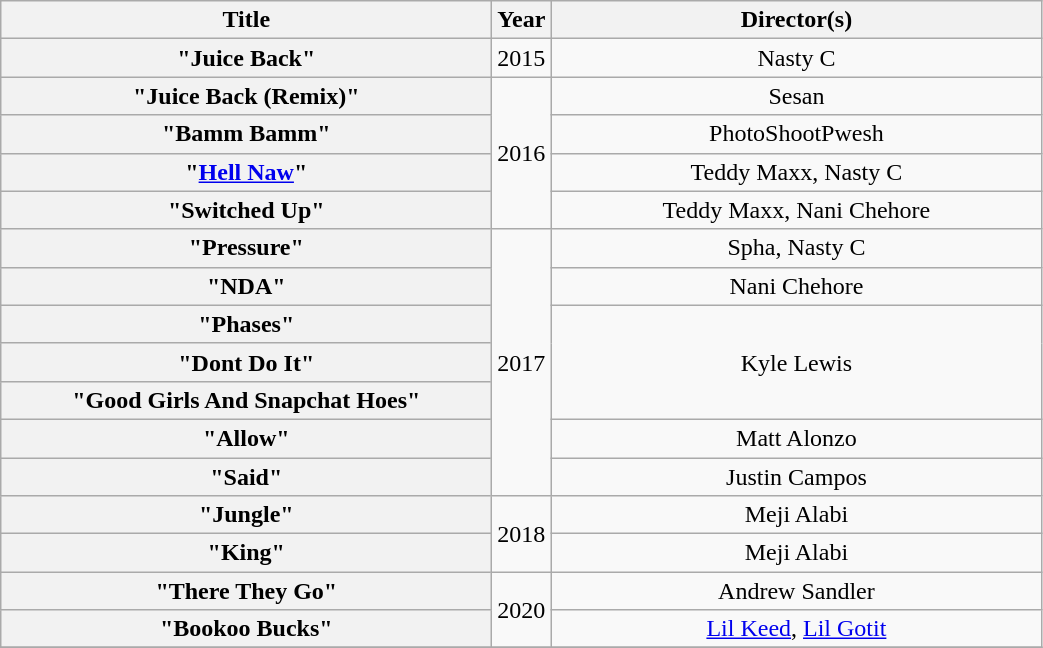<table class="wikitable plainrowheaders" style="text-align:center;">
<tr>
<th scope="col" style="width:20em;">Title</th>
<th scope="col" style="width:2em;">Year</th>
<th scope="col" style="width:20em;">Director(s)</th>
</tr>
<tr>
<th scope="row">"Juice Back"</th>
<td>2015</td>
<td>Nasty C</td>
</tr>
<tr>
<th scope="row">"Juice Back (Remix)"<br></th>
<td rowspan="4">2016</td>
<td>Sesan</td>
</tr>
<tr>
<th scope="row">"Bamm Bamm"</th>
<td>PhotoShootPwesh</td>
</tr>
<tr>
<th scope="row">"<a href='#'>Hell Naw</a>"</th>
<td>Teddy Maxx, Nasty C</td>
</tr>
<tr>
<th scope="row">"Switched Up"</th>
<td>Teddy Maxx, Nani Chehore</td>
</tr>
<tr>
<th scope="row">"Pressure"</th>
<td rowspan="7">2017</td>
<td>Spha, Nasty C</td>
</tr>
<tr>
<th scope="row">"NDA"</th>
<td>Nani Chehore</td>
</tr>
<tr>
<th scope="row">"Phases"<br></th>
<td rowspan="3">Kyle Lewis</td>
</tr>
<tr>
<th scope="row">"Dont Do It"<br></th>
</tr>
<tr>
<th scope="row">"Good Girls And Snapchat Hoes"</th>
</tr>
<tr>
<th scope="row">"Allow"<br></th>
<td>Matt Alonzo</td>
</tr>
<tr>
<th scope="row">"Said"<br></th>
<td>Justin Campos</td>
</tr>
<tr>
<th scope="row">"Jungle"</th>
<td rowspan="2">2018</td>
<td>Meji Alabi</td>
</tr>
<tr>
<th scope="row">"King"<br></th>
<td>Meji Alabi</td>
</tr>
<tr>
<th scope="row">"There They Go"</th>
<td rowspan="2">2020</td>
<td>Andrew Sandler</td>
</tr>
<tr>
<th scope="row">"Bookoo Bucks"</th>
<td><a href='#'>Lil Keed</a>, <a href='#'>Lil Gotit</a></td>
</tr>
<tr>
</tr>
</table>
